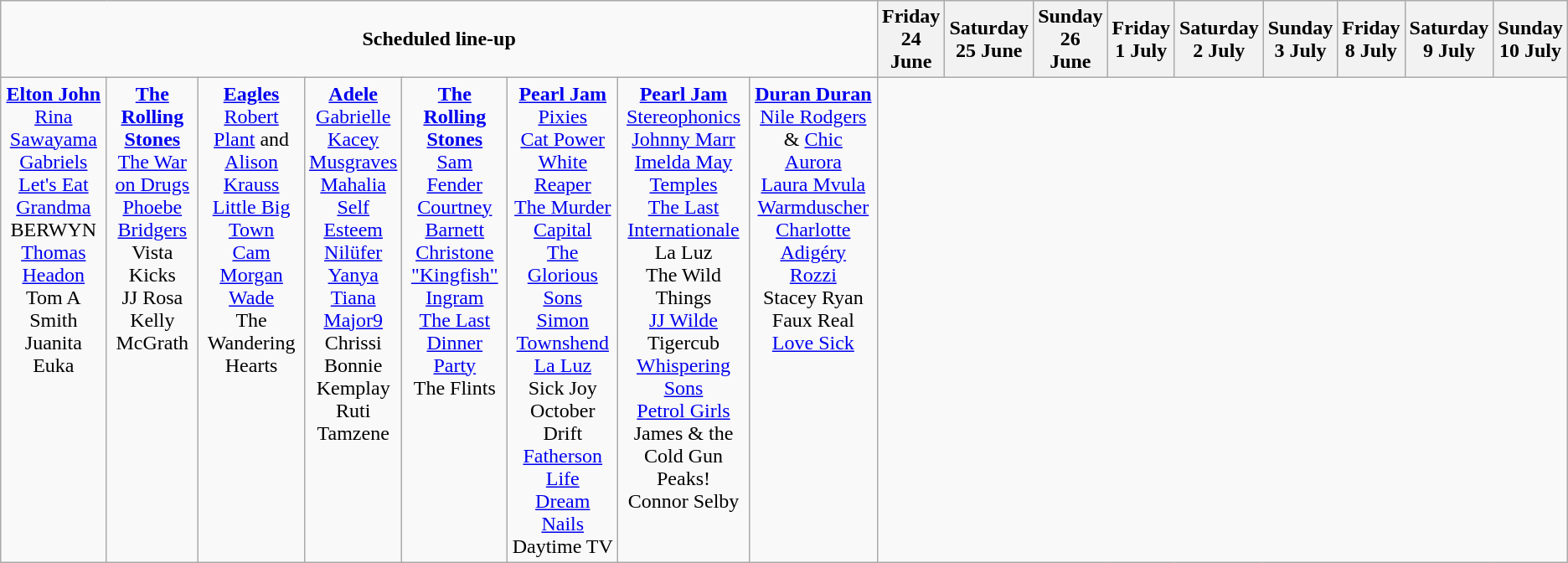<table class="wikitable">
<tr>
<td colspan="9" style="text-align:center;"><strong>Scheduled line-up</strong></td>
<th>Friday 24 June</th>
<th>Saturday 25 June</th>
<th>Sunday 26 June</th>
<th>Friday 1 July</th>
<th>Saturday 2 July</th>
<th>Sunday 3 July</th>
<th>Friday 8 July</th>
<th>Saturday 9 July</th>
<th>Sunday 10 July</th>
</tr>
<tr>
<td style="text-align:center; vertical-align:top; width:200px;"><strong><a href='#'>Elton John</a></strong><br><a href='#'>Rina Sawayama</a><br><a href='#'>Gabriels</a><br><a href='#'>Let's Eat Grandma</a><br>BERWYN<br><a href='#'>Thomas Headon</a><br>Tom A Smith<br>Juanita Euka</td>
<td style="text-align:center; vertical-align:top; width:200px;"><strong><a href='#'>The Rolling Stones</a></strong><br><a href='#'>The War on Drugs</a><br><a href='#'>Phoebe Bridgers</a><br>Vista Kicks<br>JJ Rosa<br>Kelly McGrath</td>
<td style="text-align:center; vertical-align:top; width:200px;"><strong><a href='#'>Eagles</a></strong><br><a href='#'>Robert Plant</a> and <a href='#'>Alison Krauss</a><br><a href='#'>Little Big Town</a><br><a href='#'>Cam</a><br><a href='#'>Morgan Wade</a><br>The Wandering Hearts</td>
<td style="text-align:center; vertical-align:top; width:200px;" colspan=2><strong><a href='#'>Adele</a></strong><br><a href='#'>Gabrielle</a><br><a href='#'>Kacey Musgraves</a><br><a href='#'>Mahalia</a><br><a href='#'>Self Esteem</a><br><a href='#'>Nilüfer Yanya</a><br><a href='#'>Tiana Major9</a><br>Chrissi<br>Bonnie Kemplay<br>Ruti<br>Tamzene</td>
<td style="text-align:center; vertical-align:top; width:200px;"><strong><a href='#'>The Rolling Stones</a></strong><br><a href='#'>Sam Fender</a><br><a href='#'>Courtney Barnett</a><br><a href='#'>Christone "Kingfish" Ingram</a><br><a href='#'>The Last Dinner Party</a><br>The Flints</td>
<td style="text-align:center; vertical-align:top; width:200px;"><strong><a href='#'>Pearl Jam</a></strong><br><a href='#'>Pixies</a> <br><a href='#'>Cat Power</a><br><a href='#'>White Reaper</a><br><a href='#'>The Murder Capital</a><br><a href='#'>The Glorious Sons</a><br><a href='#'>Simon Townshend</a><br><a href='#'>La Luz</a><br>Sick Joy<br>October Drift<br><a href='#'>Fatherson</a><br><a href='#'>Life</a><br><a href='#'>Dream Nails</a><br>Daytime TV</td>
<td style="text-align:center; vertical-align:top; width:200px;"><strong><a href='#'>Pearl Jam</a></strong><br><a href='#'>Stereophonics</a><br><a href='#'>Johnny Marr</a><br><a href='#'>Imelda May</a><br><a href='#'>Temples</a><br><a href='#'>The Last Internationale</a><br>La Luz<br>The Wild Things<br><a href='#'>JJ Wilde</a><br>Tigercub<br><a href='#'>Whispering Sons</a><br><a href='#'>Petrol Girls</a><br>James & the Cold Gun<br>Peaks!<br>Connor Selby</td>
<td style="text-align:center; vertical-align:top; width:200px;"><strong><a href='#'>Duran Duran</a></strong><br><a href='#'>Nile Rodgers</a> & <a href='#'>Chic</a> <br> <a href='#'>Aurora</a><br><a href='#'>Laura Mvula</a><br><a href='#'>Warmduscher</a><br><a href='#'>Charlotte Adigéry</a><br><a href='#'>Rozzi</a><br>Stacey Ryan<br>Faux Real<br><a href='#'>Love Sick</a></td>
</tr>
</table>
